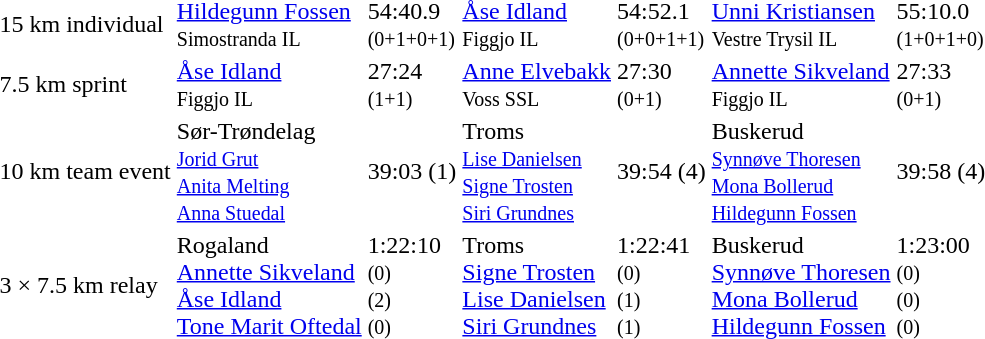<table>
<tr>
<td>15 km individual</td>
<td><a href='#'>Hildegunn Fossen</a><br><small>Simostranda IL</small></td>
<td>54:40.9<br><small>(0+1+0+1)</small></td>
<td><a href='#'>Åse Idland</a><br><small>Figgjo IL</small></td>
<td>54:52.1<br><small>(0+0+1+1)</small></td>
<td><a href='#'>Unni Kristiansen</a><br><small>Vestre Trysil IL</small></td>
<td>55:10.0<br><small>(1+0+1+0)</small></td>
</tr>
<tr>
<td>7.5 km sprint</td>
<td><a href='#'>Åse Idland</a><br><small>Figgjo IL</small></td>
<td>27:24<br><small>(1+1)</small></td>
<td><a href='#'>Anne Elvebakk</a><br><small>Voss SSL</small></td>
<td>27:30<br><small>(0+1)</small></td>
<td><a href='#'>Annette Sikveland</a><br><small>Figgjo IL</small></td>
<td>27:33<br><small>(0+1)</small></td>
</tr>
<tr>
<td>10 km team event</td>
<td>Sør-Trøndelag<br><small><a href='#'>Jorid Grut</a><br><a href='#'>Anita Melting</a><br><a href='#'>Anna Stuedal</a></small></td>
<td>39:03 (1)</td>
<td>Troms<br><small><a href='#'>Lise Danielsen</a><br><a href='#'>Signe Trosten</a><br><a href='#'>Siri Grundnes</a></small></td>
<td>39:54 (4)</td>
<td>Buskerud<br><small><a href='#'>Synnøve Thoresen</a><br><a href='#'>Mona Bollerud</a><br><a href='#'>Hildegunn Fossen</a></small></td>
<td>39:58 (4)</td>
</tr>
<tr>
<td>3 × 7.5 km relay</td>
<td>Rogaland<br><a href='#'>Annette Sikveland</a><br><a href='#'>Åse Idland</a><br><a href='#'>Tone Marit Oftedal</a></td>
<td>1:22:10<br><small>(0)<br>(2)<br>(0)</small></td>
<td>Troms<br><a href='#'>Signe Trosten</a><br><a href='#'>Lise Danielsen</a><br><a href='#'>Siri Grundnes</a></td>
<td>1:22:41<br><small>(0)<br>(1)<br>(1)</small></td>
<td>Buskerud<br><a href='#'>Synnøve Thoresen</a><br><a href='#'>Mona Bollerud</a><br><a href='#'>Hildegunn Fossen</a></td>
<td>1:23:00<br><small>(0)<br>(0)<br>(0)</small></td>
</tr>
</table>
